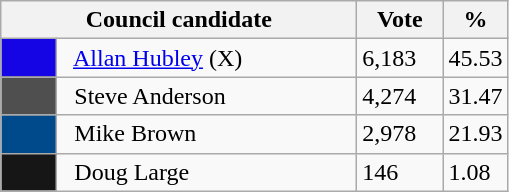<table class="wikitable">
<tr>
<th bgcolor="#DDDDFF" width="230px" colspan="2">Council candidate</th>
<th bgcolor="#DDDDFF" width="50px">Vote</th>
<th bgcolor="#DDDDFF" width="30px">%</th>
</tr>
<tr>
<td bgcolor=#1505E5 width="30px"> </td>
<td>  <a href='#'>Allan Hubley</a> (X)</td>
<td>6,183</td>
<td>45.53</td>
</tr>
<tr>
<td bgcolor=#4F4F4F width="30px"> </td>
<td>  Steve Anderson</td>
<td>4,274</td>
<td>31.47</td>
</tr>
<tr>
<td bgcolor=#004A8B width="30px"> </td>
<td>  Mike Brown</td>
<td>2,978</td>
<td>21.93</td>
</tr>
<tr>
<td bgcolor=#161616 width="30px"> </td>
<td>  Doug Large</td>
<td>146</td>
<td>1.08</td>
</tr>
</table>
